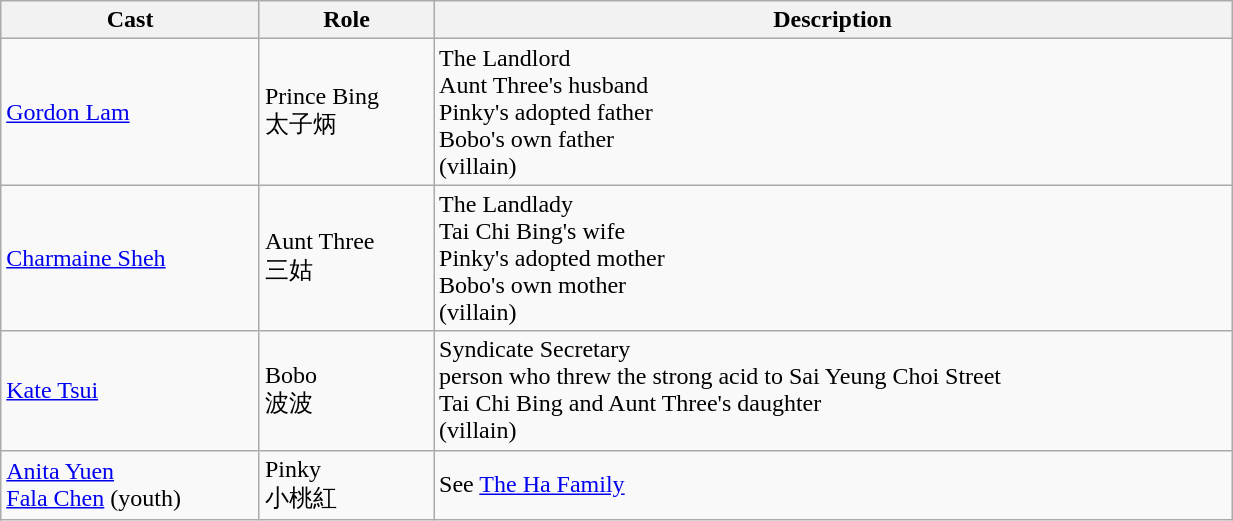<table class="wikitable" width="65%">
<tr>
<th>Cast</th>
<th>Role</th>
<th>Description</th>
</tr>
<tr>
<td><a href='#'>Gordon Lam</a></td>
<td>Prince Bing<br>太子炳</td>
<td>The Landlord<br>Aunt Three's husband<br>Pinky's adopted father<br>Bobo's own father<br>(villain)</td>
</tr>
<tr>
<td><a href='#'>Charmaine Sheh</a></td>
<td>Aunt Three<br>三姑</td>
<td>The Landlady<br>Tai Chi Bing's wife<br>Pinky's adopted mother<br>Bobo's own mother<br>(villain)</td>
</tr>
<tr>
<td><a href='#'>Kate Tsui</a></td>
<td>Bobo<br>波波</td>
<td>Syndicate Secretary <br> person who threw the strong acid to Sai Yeung Choi Street <br> Tai Chi Bing and Aunt Three's daughter <br> (villain)</td>
</tr>
<tr>
<td><a href='#'>Anita Yuen</a><br> <a href='#'>Fala Chen</a> (youth)</td>
<td>Pinky<br>小桃紅</td>
<td>See <a href='#'>The Ha Family</a></td>
</tr>
</table>
